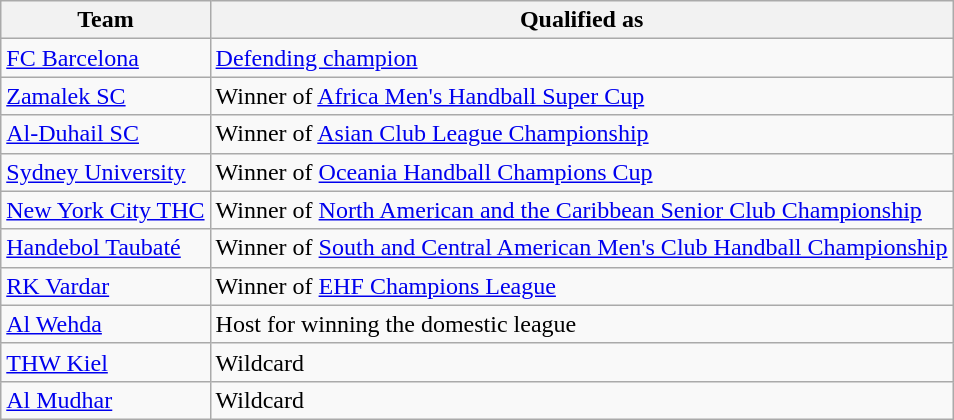<table class="wikitable">
<tr>
<th>Team</th>
<th>Qualified as</th>
</tr>
<tr>
<td> <a href='#'>FC Barcelona</a></td>
<td><a href='#'>Defending champion</a></td>
</tr>
<tr>
<td> <a href='#'>Zamalek SC</a></td>
<td>Winner of <a href='#'>Africa Men's Handball Super Cup</a></td>
</tr>
<tr>
<td> <a href='#'>Al-Duhail SC</a></td>
<td>Winner of <a href='#'>Asian Club League Championship</a></td>
</tr>
<tr>
<td> <a href='#'>Sydney University</a></td>
<td>Winner of <a href='#'>Oceania Handball Champions Cup</a></td>
</tr>
<tr>
<td> <a href='#'>New York City THC</a></td>
<td>Winner of <a href='#'>North American and the Caribbean Senior Club Championship</a></td>
</tr>
<tr>
<td> <a href='#'>Handebol Taubaté</a></td>
<td>Winner of <a href='#'>South and Central American Men's Club Handball Championship</a></td>
</tr>
<tr>
<td> <a href='#'>RK Vardar</a></td>
<td>Winner of <a href='#'>EHF Champions League</a></td>
</tr>
<tr>
<td> <a href='#'>Al Wehda</a></td>
<td>Host for winning the domestic league</td>
</tr>
<tr>
<td> <a href='#'>THW Kiel</a></td>
<td>Wildcard</td>
</tr>
<tr>
<td> <a href='#'>Al Mudhar</a></td>
<td>Wildcard</td>
</tr>
</table>
